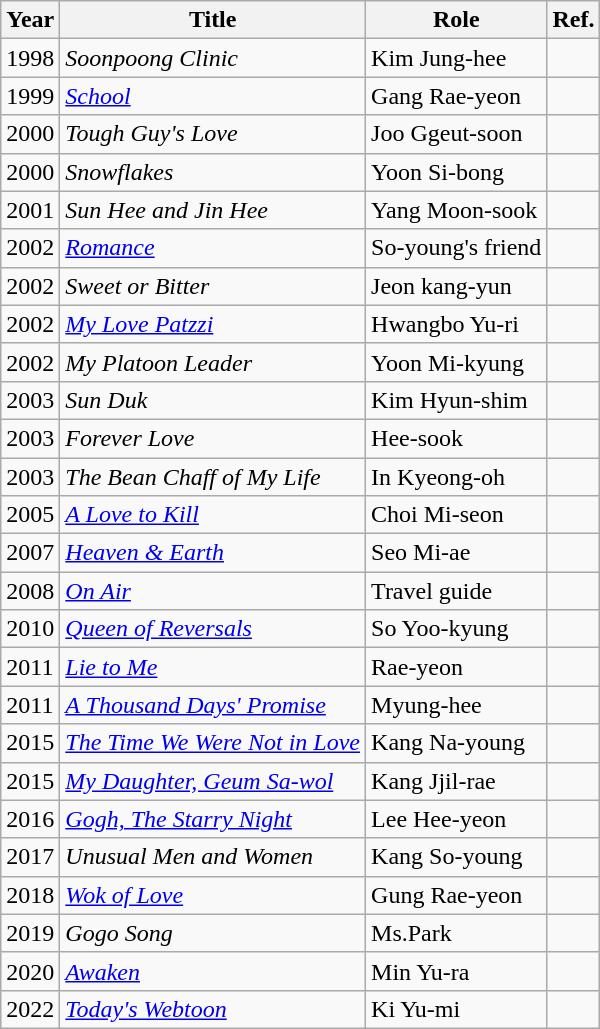<table class="wikitable">
<tr>
<th>Year</th>
<th>Title</th>
<th>Role</th>
<th>Ref.</th>
</tr>
<tr>
<td>1998</td>
<td><em>Soonpoong Clinic</em></td>
<td>Kim Jung-hee</td>
<td></td>
</tr>
<tr>
<td>1999</td>
<td><em><a href='#'>School</a></em></td>
<td>Gang Rae-yeon</td>
<td></td>
</tr>
<tr>
<td>2000</td>
<td><em>Tough Guy's Love</em></td>
<td>Joo Ggeut-soon</td>
<td></td>
</tr>
<tr>
<td>2000</td>
<td><em>Snowflakes</em></td>
<td>Yoon Si-bong</td>
<td></td>
</tr>
<tr>
<td>2001</td>
<td><em>Sun Hee and Jin Hee</em></td>
<td>Yang Moon-sook</td>
<td></td>
</tr>
<tr>
<td>2002</td>
<td><em><a href='#'>Romance</a></em></td>
<td>So-young's friend</td>
<td></td>
</tr>
<tr>
<td>2002</td>
<td><em>Sweet or Bitter</em></td>
<td>Jeon kang-yun</td>
<td></td>
</tr>
<tr>
<td>2002</td>
<td><em><a href='#'>My Love Patzzi</a></em></td>
<td>Hwangbo Yu-ri</td>
<td></td>
</tr>
<tr>
<td>2002</td>
<td><em>My Platoon Leader</em></td>
<td>Yoon Mi-kyung</td>
<td></td>
</tr>
<tr>
<td>2003</td>
<td><em>Sun Duk</em></td>
<td>Kim Hyun-shim</td>
<td></td>
</tr>
<tr>
<td>2003</td>
<td><em>Forever Love</em></td>
<td>Hee-sook</td>
<td></td>
</tr>
<tr>
<td>2003</td>
<td><em>The Bean Chaff of My Life</em></td>
<td>In Kyeong-oh</td>
<td></td>
</tr>
<tr>
<td>2005</td>
<td><em><a href='#'>A Love to Kill</a></em></td>
<td>Choi Mi-seon</td>
<td></td>
</tr>
<tr>
<td>2007</td>
<td><em><a href='#'>Heaven & Earth</a></em></td>
<td>Seo Mi-ae</td>
<td></td>
</tr>
<tr>
<td>2008</td>
<td><em><a href='#'>On Air</a></em></td>
<td>Travel guide</td>
<td></td>
</tr>
<tr>
<td>2010</td>
<td><em><a href='#'>Queen of Reversals</a></em></td>
<td>So Yoo-kyung</td>
<td></td>
</tr>
<tr>
<td>2011</td>
<td><em><a href='#'>Lie to Me</a></em></td>
<td>Rae-yeon</td>
<td></td>
</tr>
<tr>
<td>2011</td>
<td><em><a href='#'>A Thousand Days' Promise</a></em></td>
<td>Myung-hee</td>
<td></td>
</tr>
<tr>
<td>2015</td>
<td><em><a href='#'>The Time We Were Not in Love</a></em></td>
<td>Kang Na-young</td>
<td></td>
</tr>
<tr>
<td>2015</td>
<td><em><a href='#'>My Daughter, Geum Sa-wol</a></em></td>
<td>Kang Jjil-rae</td>
<td></td>
</tr>
<tr>
<td>2016</td>
<td><em><a href='#'>Gogh, The Starry Night</a></em></td>
<td>Lee Hee-yeon</td>
<td></td>
</tr>
<tr>
<td>2017</td>
<td><em>Unusual Men and Women</em></td>
<td>Kang So-young</td>
<td></td>
</tr>
<tr>
<td>2018</td>
<td><em><a href='#'>Wok of Love</a></em></td>
<td>Gung Rae-yeon</td>
<td></td>
</tr>
<tr>
<td>2019</td>
<td><em>Gogo Song</em></td>
<td>Ms.Park</td>
<td></td>
</tr>
<tr>
<td>2020</td>
<td><em><a href='#'>Awaken</a></em></td>
<td>Min Yu-ra</td>
<td></td>
</tr>
<tr>
<td>2022</td>
<td><em><a href='#'>Today's Webtoon</a></em></td>
<td>Ki Yu-mi</td>
<td></td>
</tr>
</table>
